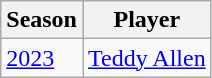<table class="wikitable">
<tr>
<th>Season</th>
<th>Player</th>
</tr>
<tr>
<td><a href='#'>2023</a></td>
<td><a href='#'>Teddy Allen</a></td>
</tr>
</table>
